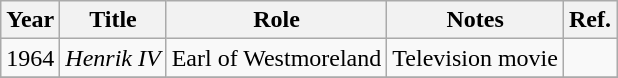<table class="wikitable">
<tr>
<th>Year</th>
<th>Title</th>
<th>Role</th>
<th>Notes</th>
<th>Ref.</th>
</tr>
<tr>
<td>1964</td>
<td><em>Henrik IV</em></td>
<td>Earl of Westmoreland</td>
<td>Television movie</td>
<td></td>
</tr>
<tr>
</tr>
</table>
